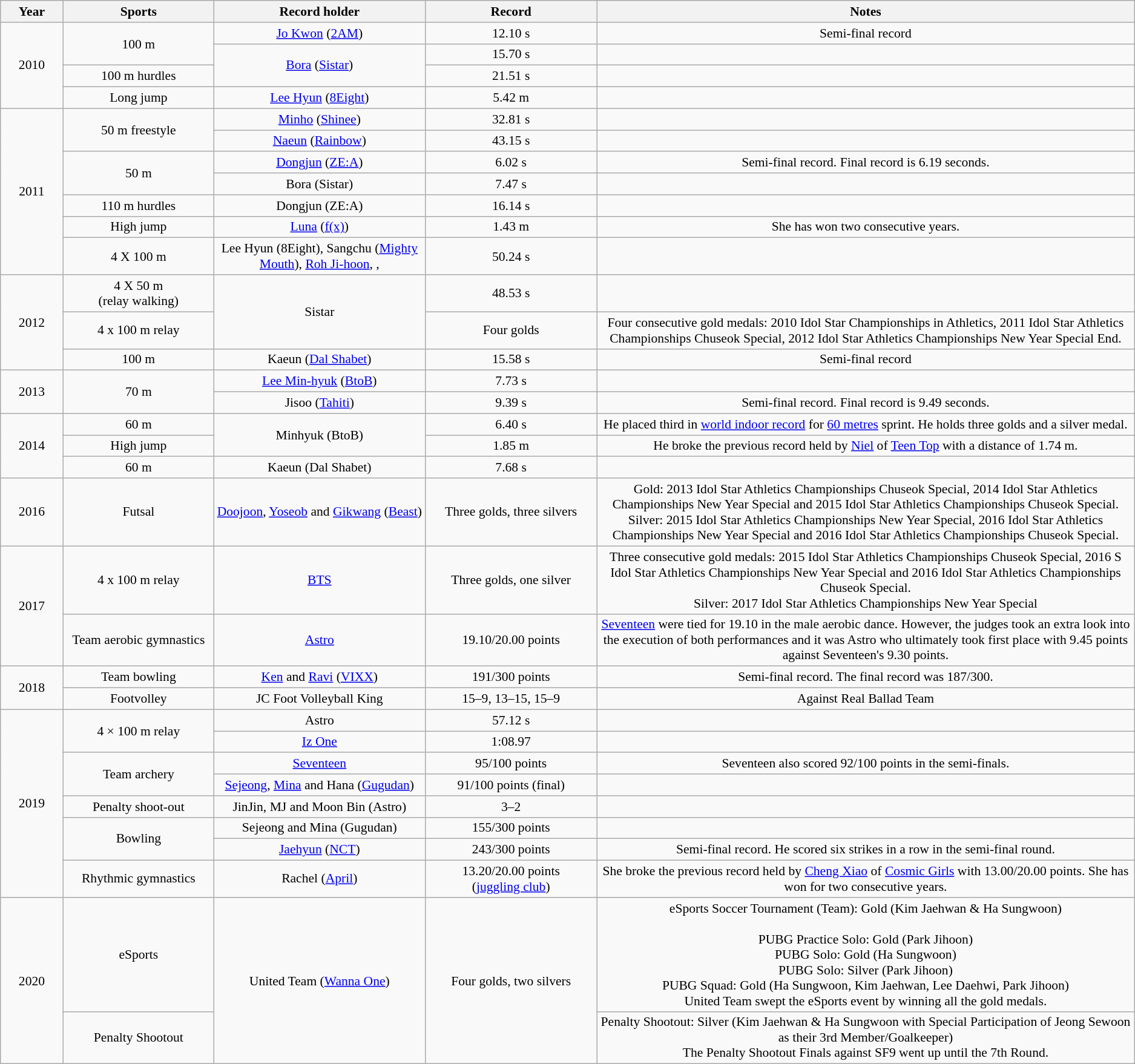<table class="wikitable" style="text-align:center; font-size:90%;">
<tr>
<th style="width:5em; font-size:100%;">Year</th>
<th style="width:13em; font-size:100%;">Sports</th>
<th style="width:19em; font-size:100%;">Record holder</th>
<th style="width:15em; font-size:100%;">Record</th>
<th style="width:50em; font-size:100%;">Notes</th>
</tr>
<tr>
<td rowspan="4">2010</td>
<td rowspan="2">100 m</td>
<td><a href='#'>Jo Kwon</a> (<a href='#'>2AM</a>)</td>
<td>12.10 s</td>
<td>Semi-final record</td>
</tr>
<tr>
<td rowspan="2"><a href='#'>Bora</a> (<a href='#'>Sistar</a>)</td>
<td>15.70 s</td>
<td></td>
</tr>
<tr>
<td>100 m hurdles</td>
<td>21.51 s</td>
<td></td>
</tr>
<tr>
<td>Long jump</td>
<td><a href='#'>Lee Hyun</a> (<a href='#'>8Eight</a>)</td>
<td>5.42 m</td>
<td></td>
</tr>
<tr>
<td rowspan="7">2011</td>
<td rowspan="2">50 m freestyle</td>
<td><a href='#'>Minho</a> (<a href='#'>Shinee</a>)</td>
<td>32.81 s</td>
<td></td>
</tr>
<tr>
<td><a href='#'>Naeun</a> (<a href='#'>Rainbow</a>)</td>
<td>43.15 s</td>
<td></td>
</tr>
<tr>
<td rowspan="2">50 m</td>
<td><a href='#'>Dongjun</a> (<a href='#'>ZE:A</a>)</td>
<td>6.02 s</td>
<td>Semi-final record. Final record is 6.19 seconds.</td>
</tr>
<tr>
<td>Bora (Sistar)</td>
<td>7.47 s</td>
<td></td>
</tr>
<tr>
<td>110 m hurdles</td>
<td>Dongjun (ZE:A)</td>
<td>16.14 s</td>
<td></td>
</tr>
<tr>
<td>High jump</td>
<td><a href='#'>Luna</a> (<a href='#'>f(x)</a>)</td>
<td>1.43 m</td>
<td>She has won two consecutive years.</td>
</tr>
<tr>
<td>4 X 100 m</td>
<td>Lee Hyun (8Eight), Sangchu (<a href='#'>Mighty Mouth</a>), <a href='#'>Roh Ji-hoon</a>, ,</td>
<td>50.24 s</td>
<td></td>
</tr>
<tr>
<td rowspan="3">2012</td>
<td>4 X 50 m <br> (relay walking)</td>
<td rowspan="2">Sistar</td>
<td>48.53 s</td>
<td></td>
</tr>
<tr>
<td>4 x 100 m relay</td>
<td>Four golds</td>
<td>Four consecutive gold medals: 2010 Idol Star Championships in Athletics, 2011 Idol Star Athletics Championships Chuseok Special, 2012 Idol Star Athletics Championships New Year Special End.</td>
</tr>
<tr>
<td>100 m</td>
<td>Kaeun (<a href='#'>Dal Shabet</a>)</td>
<td>15.58 s</td>
<td>Semi-final record</td>
</tr>
<tr>
<td rowspan="2">2013</td>
<td rowspan="2">70 m</td>
<td><a href='#'>Lee Min-hyuk</a> (<a href='#'>BtoB</a>)</td>
<td>7.73 s</td>
<td></td>
</tr>
<tr>
<td>Jisoo (<a href='#'>Tahiti</a>)</td>
<td>9.39 s</td>
<td>Semi-final record.  Final record is 9.49 seconds.</td>
</tr>
<tr>
<td rowspan="3">2014</td>
<td>60 m</td>
<td rowspan="2">Minhyuk (BtoB)</td>
<td>6.40 s</td>
<td>He placed third in <a href='#'>world indoor record</a> for <a href='#'>60 metres</a> sprint. He holds three golds and a silver medal.</td>
</tr>
<tr>
<td>High jump</td>
<td>1.85 m</td>
<td>He broke the previous record held by <a href='#'>Niel</a> of <a href='#'>Teen Top</a> with a distance of 1.74 m.</td>
</tr>
<tr>
<td>60 m</td>
<td>Kaeun (Dal Shabet)</td>
<td>7.68 s</td>
</tr>
<tr>
<td>2016</td>
<td>Futsal</td>
<td><a href='#'>Doojoon</a>, <a href='#'>Yoseob</a> and <a href='#'>Gikwang</a> (<a href='#'>Beast</a>)</td>
<td>Three golds, three silvers</td>
<td>Gold:  2013 Idol Star Athletics Championships Chuseok Special, 2014 Idol Star Athletics Championships New Year Special and 2015 Idol Star Athletics Championships Chuseok Special.<br>Silver: 2015 Idol Star Athletics Championships New Year Special, 2016 Idol Star Athletics Championships New Year Special and 2016 Idol Star Athletics Championships Chuseok Special.</td>
</tr>
<tr>
<td rowspan="2">2017</td>
<td>4 x 100 m relay</td>
<td><a href='#'>BTS</a></td>
<td>Three golds, one silver</td>
<td>Three consecutive gold medals: 2015 Idol Star Athletics Championships Chuseok Special, 2016 S Idol Star Athletics Championships New Year Special and 2016 Idol Star Athletics Championships Chuseok Special.<br>Silver: 2017 Idol Star Athletics Championships New Year Special</td>
</tr>
<tr>
<td>Team aerobic gymnastics</td>
<td><a href='#'>Astro</a></td>
<td>19.10/20.00 points</td>
<td><a href='#'>Seventeen</a> were tied for 19.10 in the male aerobic dance. However, the judges took an extra look into the execution of both performances and it was Astro who ultimately took first place with 9.45 points against Seventeen's 9.30 points.</td>
</tr>
<tr>
<td rowspan="2">2018</td>
<td>Team bowling</td>
<td><a href='#'>Ken</a> and <a href='#'>Ravi</a> (<a href='#'>VIXX</a>)</td>
<td>191/300 points</td>
<td>Semi-final record. The final record was 187/300.</td>
</tr>
<tr>
<td>Footvolley</td>
<td>JC Foot Volleyball King</td>
<td>15–9, 13–15, 15–9</td>
<td>Against Real Ballad Team</td>
</tr>
<tr>
<td rowspan="8">2019</td>
<td rowspan="2">4 × 100 m relay</td>
<td>Astro</td>
<td>57.12 s</td>
<td></td>
</tr>
<tr>
<td><a href='#'>Iz One</a></td>
<td>1:08.97</td>
<td></td>
</tr>
<tr>
<td rowspan="2">Team archery</td>
<td><a href='#'>Seventeen</a></td>
<td>95/100 points</td>
<td>Seventeen also scored 92/100 points in the semi-finals.</td>
</tr>
<tr>
<td><a href='#'>Sejeong</a>, <a href='#'>Mina</a> and Hana (<a href='#'>Gugudan</a>)</td>
<td>91/100 points (final)</td>
<td></td>
</tr>
<tr>
<td>Penalty shoot-out</td>
<td>JinJin, MJ and Moon Bin (Astro)</td>
<td>3–2</td>
<td></td>
</tr>
<tr>
<td rowspan="2">Bowling</td>
<td>Sejeong and Mina (Gugudan)</td>
<td>155/300 points</td>
<td></td>
</tr>
<tr>
<td><a href='#'>Jaehyun</a> (<a href='#'>NCT</a>)</td>
<td>243/300 points</td>
<td>Semi-final record. He scored six strikes in a row in the semi-final round.</td>
</tr>
<tr>
<td>Rhythmic gymnastics</td>
<td>Rachel (<a href='#'>April</a>)</td>
<td>13.20/20.00 points <br>(<a href='#'>juggling club</a>)</td>
<td>She broke the previous record held by <a href='#'>Cheng Xiao</a> of <a href='#'>Cosmic Girls</a> with 13.00/20.00 points. She has won for two consecutive years.</td>
</tr>
<tr>
<td rowspan="2">2020</td>
<td>eSports</td>
<td rowspan="2">United Team (<a href='#'>Wanna One</a>)</td>
<td rowspan="2">Four golds, two silvers</td>
<td>eSports Soccer Tournament (Team): Gold (Kim Jaehwan & Ha Sungwoon) <br><br>PUBG Practice Solo: Gold (Park Jihoon) <br>
PUBG Solo: Gold (Ha Sungwoon) <br> 
PUBG Solo: Silver (Park Jihoon) <br>
PUBG Squad: Gold (Ha Sungwoon, Kim Jaehwan, Lee Daehwi, Park Jihoon)<br>United Team swept the eSports event by winning all the gold medals.</td>
</tr>
<tr>
<td>Penalty Shootout</td>
<td>Penalty Shootout: Silver (Kim Jaehwan & Ha Sungwoon with Special Participation of Jeong Sewoon as their 3rd Member/Goalkeeper)<br>The Penalty Shootout Finals against SF9 went up until the 7th Round.</td>
</tr>
</table>
